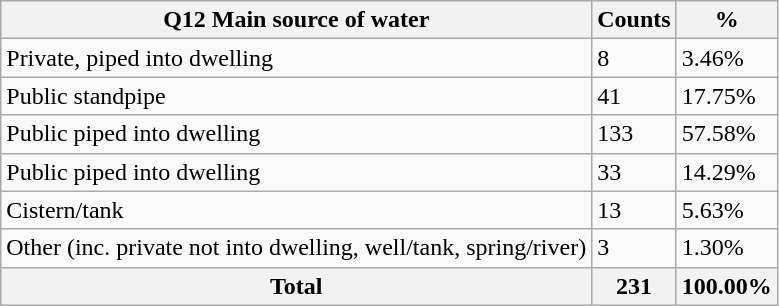<table class="wikitable sortable">
<tr>
<th>Q12 Main source of water</th>
<th>Counts</th>
<th>%</th>
</tr>
<tr>
<td>Private, piped into dwelling</td>
<td>8</td>
<td>3.46%</td>
</tr>
<tr>
<td>Public standpipe</td>
<td>41</td>
<td>17.75%</td>
</tr>
<tr>
<td>Public piped into dwelling</td>
<td>133</td>
<td>57.58%</td>
</tr>
<tr>
<td>Public piped into dwelling</td>
<td>33</td>
<td>14.29%</td>
</tr>
<tr>
<td>Cistern/tank</td>
<td>13</td>
<td>5.63%</td>
</tr>
<tr>
<td>Other (inc. private not into dwelling, well/tank, spring/river)</td>
<td>3</td>
<td>1.30%</td>
</tr>
<tr>
<th>Total</th>
<th>231</th>
<th>100.00%</th>
</tr>
</table>
